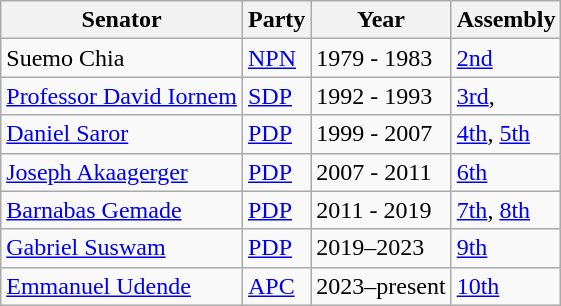<table class="wikitable">
<tr>
<th>Senator</th>
<th>Party</th>
<th>Year</th>
<th>Assembly</th>
</tr>
<tr>
<td>Suemo Chia</td>
<td><a href='#'>NPN</a></td>
<td>1979 - 1983</td>
<td><a href='#'>2nd</a></td>
</tr>
<tr>
<td><a href='#'>Professor David Iornem</a></td>
<td><a href='#'>SDP</a></td>
<td>1992 - 1993</td>
<td><a href='#'>3rd</a>,</td>
</tr>
<tr>
<td><a href='#'>Daniel Saror</a></td>
<td><a href='#'>PDP</a></td>
<td>1999 - 2007</td>
<td><a href='#'>4th</a>, <a href='#'>5th</a></td>
</tr>
<tr>
<td><a href='#'>Joseph Akaagerger</a></td>
<td><a href='#'>PDP</a></td>
<td>2007 - 2011</td>
<td><a href='#'>6th</a></td>
</tr>
<tr>
<td><a href='#'>Barnabas Gemade</a></td>
<td><a href='#'>PDP</a></td>
<td>2011 - 2019</td>
<td><a href='#'>7th</a>, <a href='#'>8th</a></td>
</tr>
<tr>
<td><a href='#'>Gabriel Suswam</a></td>
<td><a href='#'>PDP</a></td>
<td>2019–2023</td>
<td><a href='#'>9th</a></td>
</tr>
<tr>
<td><a href='#'>Emmanuel Udende</a></td>
<td><a href='#'>APC</a></td>
<td>2023–present</td>
<td><a href='#'>10th</a></td>
</tr>
</table>
